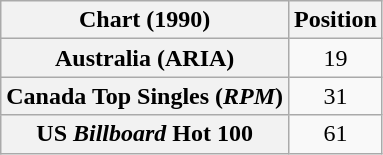<table class="wikitable sortable plainrowheaders" style="text-align:center">
<tr>
<th scope="col">Chart (1990)</th>
<th scope="col">Position</th>
</tr>
<tr>
<th scope="row">Australia (ARIA)</th>
<td>19</td>
</tr>
<tr>
<th scope="row">Canada Top Singles (<em>RPM</em>)</th>
<td>31</td>
</tr>
<tr>
<th scope="row">US <em>Billboard</em> Hot 100</th>
<td>61</td>
</tr>
</table>
